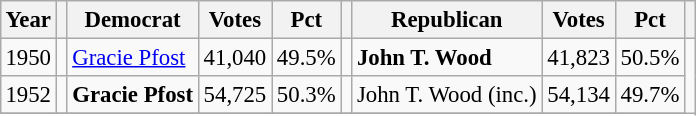<table class="wikitable" style="margin:0.5em ; font-size:95%">
<tr>
<th>Year</th>
<th></th>
<th>Democrat</th>
<th>Votes</th>
<th>Pct</th>
<th></th>
<th>Republican</th>
<th>Votes</th>
<th>Pct</th>
<th></th>
</tr>
<tr>
<td>1950</td>
<td></td>
<td><a href='#'>Gracie Pfost</a></td>
<td>41,040</td>
<td>49.5%</td>
<td></td>
<td><strong>John T. Wood</strong></td>
<td>41,823</td>
<td>50.5%</td>
</tr>
<tr>
<td>1952</td>
<td></td>
<td><strong>Gracie Pfost</strong></td>
<td>54,725</td>
<td>50.3%</td>
<td></td>
<td>John T. Wood (inc.)</td>
<td>54,134</td>
<td>49.7%</td>
</tr>
<tr>
</tr>
</table>
